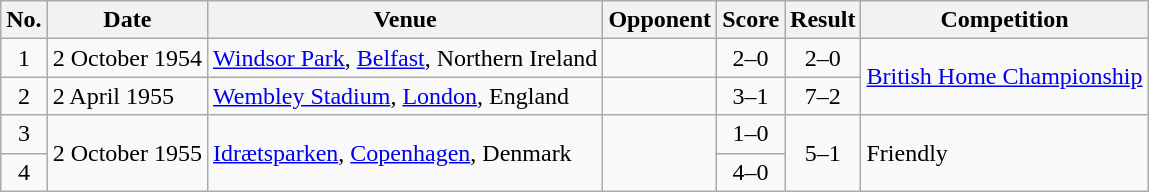<table class="wikitable sortable">
<tr>
<th scope="col">No.</th>
<th scope="col">Date</th>
<th scope="col">Venue</th>
<th scope="col">Opponent</th>
<th scope="col">Score</th>
<th scope="col">Result</th>
<th scope="col">Competition</th>
</tr>
<tr>
<td align="center">1</td>
<td>2 October 1954</td>
<td><a href='#'>Windsor Park</a>, <a href='#'>Belfast</a>, Northern Ireland</td>
<td></td>
<td align="center">2–0</td>
<td align="center">2–0</td>
<td rowspan="2"><a href='#'>British Home Championship</a></td>
</tr>
<tr>
<td align="center">2</td>
<td>2 April 1955</td>
<td><a href='#'>Wembley Stadium</a>, <a href='#'>London</a>, England</td>
<td></td>
<td align="center">3–1</td>
<td align="center">7–2</td>
</tr>
<tr>
<td align="center">3</td>
<td rowspan="2">2 October 1955</td>
<td rowspan="2"><a href='#'>Idrætsparken</a>, <a href='#'>Copenhagen</a>, Denmark</td>
<td rowspan="2"></td>
<td align="center">1–0</td>
<td rowspan="2" align="center">5–1</td>
<td rowspan="2">Friendly</td>
</tr>
<tr>
<td align="center">4</td>
<td align="center">4–0</td>
</tr>
</table>
